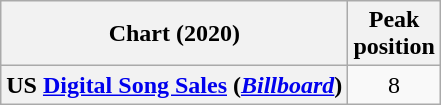<table class="wikitable plainrowheaders">
<tr>
<th scope="col">Chart (2020)</th>
<th scope="col">Peak<br>position</th>
</tr>
<tr>
<th scope="row">US <a href='#'>Digital Song Sales</a> (<em><a href='#'>Billboard</a></em>)</th>
<td align="center">8</td>
</tr>
</table>
